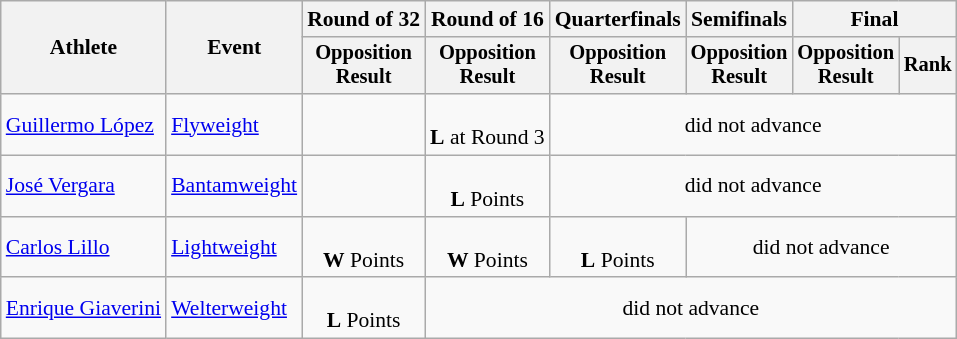<table class="wikitable" style="font-size:90%;">
<tr>
<th rowspan=2>Athlete</th>
<th rowspan=2>Event</th>
<th>Round of 32</th>
<th>Round of 16</th>
<th>Quarterfinals</th>
<th>Semifinals</th>
<th colspan=2>Final</th>
</tr>
<tr style="font-size:95%">
<th>Opposition<br>Result</th>
<th>Opposition<br>Result</th>
<th>Opposition<br>Result</th>
<th>Opposition<br>Result</th>
<th>Opposition<br>Result</th>
<th>Rank</th>
</tr>
<tr align=center>
<td align=left><a href='#'>Guillermo López</a></td>
<td align=left><a href='#'>Flyweight</a></td>
<td></td>
<td><br><strong>L</strong>  at Round 3</td>
<td colspan=4>did not advance</td>
</tr>
<tr align=center>
<td align=left><a href='#'>José Vergara</a></td>
<td align=left><a href='#'>Bantamweight</a></td>
<td></td>
<td><br><strong>L</strong> Points</td>
<td colspan=4>did not advance</td>
</tr>
<tr align=center>
<td align=left><a href='#'>Carlos Lillo</a></td>
<td align=left><a href='#'>Lightweight</a></td>
<td><br><strong>W</strong> Points</td>
<td><br><strong>W</strong> Points</td>
<td><br><strong>L</strong> Points</td>
<td colspan=3>did not advance</td>
</tr>
<tr align=center>
<td align=left><a href='#'>Enrique Giaverini</a></td>
<td align=left><a href='#'>Welterweight</a></td>
<td><br><strong>L</strong> Points</td>
<td colspan=5>did not advance</td>
</tr>
</table>
